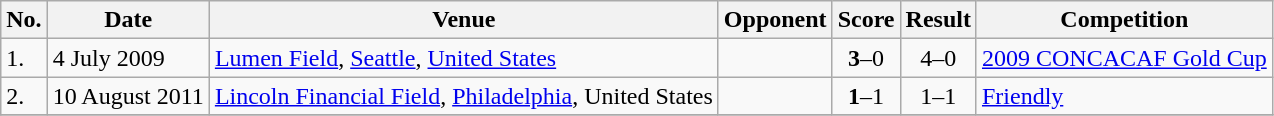<table class="wikitable">
<tr>
<th>No.</th>
<th>Date</th>
<th>Venue</th>
<th>Opponent</th>
<th>Score</th>
<th>Result</th>
<th>Competition</th>
</tr>
<tr>
<td>1.</td>
<td>4 July 2009</td>
<td><a href='#'>Lumen Field</a>, <a href='#'>Seattle</a>, <a href='#'>United States</a></td>
<td></td>
<td align=center><strong>3</strong>–0</td>
<td align=center>4–0</td>
<td><a href='#'>2009 CONCACAF Gold Cup</a></td>
</tr>
<tr>
<td>2.</td>
<td>10 August 2011</td>
<td><a href='#'>Lincoln Financial Field</a>, <a href='#'>Philadelphia</a>, United States</td>
<td></td>
<td align=center><strong>1</strong>–1</td>
<td align=center>1–1</td>
<td><a href='#'>Friendly</a></td>
</tr>
<tr>
</tr>
</table>
